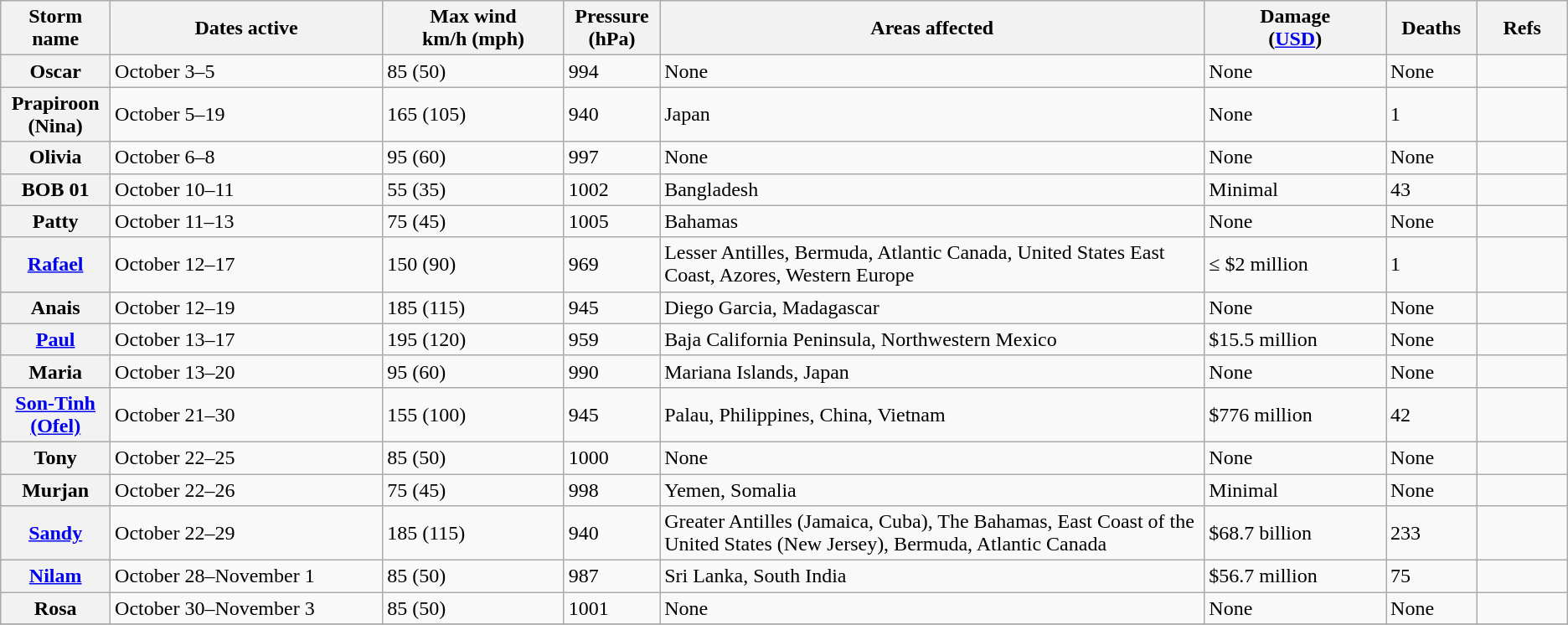<table class="wikitable sortable">
<tr>
<th width="5%">Storm name</th>
<th width="15%">Dates active</th>
<th width="10%">Max wind<br>km/h (mph)</th>
<th width="5%">Pressure<br>(hPa)</th>
<th width="30%">Areas affected</th>
<th width="10%">Damage<br>(<a href='#'>USD</a>)</th>
<th width="5%">Deaths</th>
<th width="5%">Refs</th>
</tr>
<tr>
<th>Oscar</th>
<td>October 3–5</td>
<td>85 (50)</td>
<td>994</td>
<td>None</td>
<td>None</td>
<td>None</td>
<td></td>
</tr>
<tr>
<th>Prapiroon (Nina)</th>
<td>October 5–19</td>
<td>165 (105)</td>
<td>940</td>
<td>Japan</td>
<td>None</td>
<td>1</td>
<td></td>
</tr>
<tr>
<th>Olivia</th>
<td>October 6–8</td>
<td>95 (60)</td>
<td>997</td>
<td>None</td>
<td>None</td>
<td>None</td>
<td></td>
</tr>
<tr>
<th>BOB 01</th>
<td>October 10–11</td>
<td>55 (35)</td>
<td>1002</td>
<td>Bangladesh</td>
<td>Minimal</td>
<td>43</td>
<td></td>
</tr>
<tr>
<th>Patty</th>
<td>October 11–13</td>
<td>75 (45)</td>
<td>1005</td>
<td>Bahamas</td>
<td>None</td>
<td>None</td>
<td></td>
</tr>
<tr>
<th><a href='#'>Rafael</a></th>
<td>October 12–17</td>
<td>150 (90)</td>
<td>969</td>
<td>Lesser Antilles, Bermuda, Atlantic Canada, United States East Coast, Azores, Western Europe</td>
<td>≤ $2 million</td>
<td>1</td>
<td></td>
</tr>
<tr>
<th>Anais</th>
<td>October 12–19</td>
<td>185 (115)</td>
<td>945</td>
<td>Diego Garcia, Madagascar</td>
<td>None</td>
<td>None</td>
<td></td>
</tr>
<tr>
<th><a href='#'>Paul</a></th>
<td>October 13–17</td>
<td>195 (120)</td>
<td>959</td>
<td>Baja California Peninsula, Northwestern Mexico</td>
<td>$15.5 million</td>
<td>None</td>
<td></td>
</tr>
<tr>
<th>Maria</th>
<td>October 13–20</td>
<td>95 (60)</td>
<td>990</td>
<td>Mariana Islands, Japan</td>
<td>None</td>
<td>None</td>
<td></td>
</tr>
<tr>
<th><a href='#'>Son-Tinh (Ofel)</a></th>
<td>October 21–30</td>
<td>155 (100)</td>
<td>945</td>
<td>Palau, Philippines, China, Vietnam</td>
<td>$776 million</td>
<td>42</td>
<td></td>
</tr>
<tr>
<th>Tony</th>
<td>October 22–25</td>
<td>85 (50)</td>
<td>1000</td>
<td>None</td>
<td>None</td>
<td>None</td>
<td></td>
</tr>
<tr>
<th>Murjan</th>
<td>October 22–26</td>
<td>75 (45)</td>
<td>998</td>
<td>Yemen, Somalia</td>
<td>Minimal</td>
<td>None</td>
<td></td>
</tr>
<tr>
<th><a href='#'>Sandy</a></th>
<td>October 22–29</td>
<td>185 (115)</td>
<td>940</td>
<td>Greater Antilles (Jamaica, Cuba), The Bahamas, East Coast of the United States (New Jersey), Bermuda, Atlantic Canada</td>
<td>$68.7 billion</td>
<td>233</td>
<td></td>
</tr>
<tr>
<th><a href='#'>Nilam</a></th>
<td>October 28–November 1</td>
<td>85 (50)</td>
<td>987</td>
<td>Sri Lanka, South India</td>
<td>$56.7 million</td>
<td>75</td>
<td></td>
</tr>
<tr>
<th>Rosa</th>
<td>October 30–November 3</td>
<td>85 (50)</td>
<td>1001</td>
<td>None</td>
<td>None</td>
<td>None</td>
<td></td>
</tr>
<tr>
</tr>
</table>
